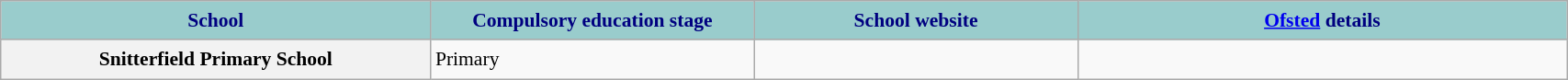<table class="wikitable sortable" style="font-size:90%; width:90%; border:0; text-align:left; line-height:150%;">
<tr>
<th style="height:17px; background:#9cc; color:navy; width:175px;">School</th>
<th style="height:17px; background:#9cc; color:navy; width:130px;">Compulsory education stage</th>
<th style="height:17px; background:#9cc; color:navy; width:130px;">School website</th>
<th style="height:17px; background:#9cc; color:navy; width:200px;"><a href='#'>Ofsted</a> details</th>
</tr>
<tr>
<th>Snitterfield Primary School</th>
<td>Primary</td>
<td></td>
<td></td>
</tr>
</table>
